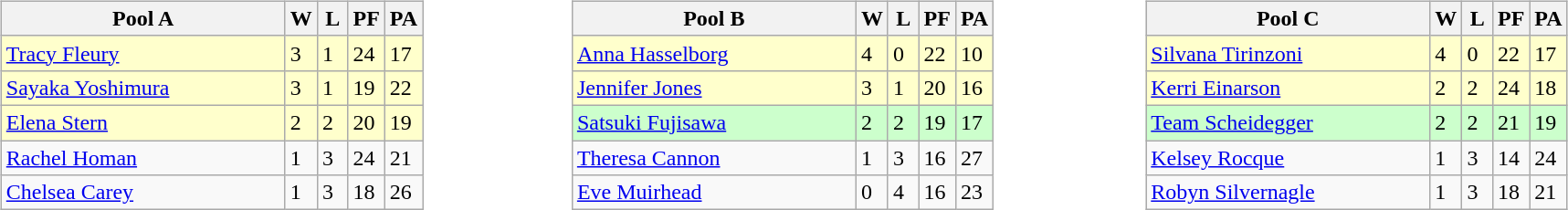<table table>
<tr>
<td valign=top width=10%><br><table class=wikitable>
<tr>
<th width=200>Pool A</th>
<th width=15>W</th>
<th width=15>L</th>
<th width=15>PF</th>
<th width=15>PA</th>
</tr>
<tr bgcolor=#ffffcc>
<td> <a href='#'>Tracy Fleury</a></td>
<td>3</td>
<td>1</td>
<td>24</td>
<td>17</td>
</tr>
<tr bgcolor=#ffffcc>
<td> <a href='#'>Sayaka Yoshimura</a></td>
<td>3</td>
<td>1</td>
<td>19</td>
<td>22</td>
</tr>
<tr bgcolor=#ffffcc>
<td> <a href='#'>Elena Stern</a></td>
<td>2</td>
<td>2</td>
<td>20</td>
<td>19</td>
</tr>
<tr>
<td> <a href='#'>Rachel Homan</a></td>
<td>1</td>
<td>3</td>
<td>24</td>
<td>21</td>
</tr>
<tr>
<td> <a href='#'>Chelsea Carey</a></td>
<td>1</td>
<td>3</td>
<td>18</td>
<td>26</td>
</tr>
</table>
</td>
<td valign=top width=10%><br><table class=wikitable>
<tr>
<th width=200>Pool B</th>
<th width=15>W</th>
<th width=15>L</th>
<th width=15>PF</th>
<th width=15>PA</th>
</tr>
<tr bgcolor=#ffffcc>
<td> <a href='#'>Anna Hasselborg</a></td>
<td>4</td>
<td>0</td>
<td>22</td>
<td>10</td>
</tr>
<tr bgcolor=#ffffcc>
<td> <a href='#'>Jennifer Jones</a></td>
<td>3</td>
<td>1</td>
<td>20</td>
<td>16</td>
</tr>
<tr bgcolor=#ccffcc>
<td> <a href='#'>Satsuki Fujisawa</a></td>
<td>2</td>
<td>2</td>
<td>19</td>
<td>17</td>
</tr>
<tr>
<td> <a href='#'>Theresa Cannon</a></td>
<td>1</td>
<td>3</td>
<td>16</td>
<td>27</td>
</tr>
<tr>
<td> <a href='#'>Eve Muirhead</a></td>
<td>0</td>
<td>4</td>
<td>16</td>
<td>23</td>
</tr>
</table>
</td>
<td valign=top width=10%><br><table class=wikitable>
<tr>
<th width=200>Pool C</th>
<th width=15>W</th>
<th width=15>L</th>
<th width=15>PF</th>
<th width=15>PA</th>
</tr>
<tr bgcolor=#ffffcc>
<td> <a href='#'>Silvana Tirinzoni</a></td>
<td>4</td>
<td>0</td>
<td>22</td>
<td>17</td>
</tr>
<tr bgcolor=#ffffcc>
<td> <a href='#'>Kerri Einarson</a></td>
<td>2</td>
<td>2</td>
<td>24</td>
<td>18</td>
</tr>
<tr bgcolor=#ccffcc>
<td> <a href='#'>Team Scheidegger</a></td>
<td>2</td>
<td>2</td>
<td>21</td>
<td>19</td>
</tr>
<tr>
<td> <a href='#'>Kelsey Rocque</a></td>
<td>1</td>
<td>3</td>
<td>14</td>
<td>24</td>
</tr>
<tr>
<td> <a href='#'>Robyn Silvernagle</a></td>
<td>1</td>
<td>3</td>
<td>18</td>
<td>21</td>
</tr>
</table>
</td>
</tr>
</table>
